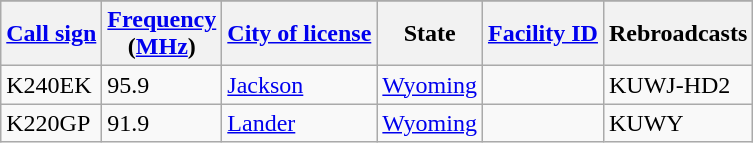<table class="wikitable sortable">
<tr>
</tr>
<tr>
<th><a href='#'>Call sign</a></th>
<th data-sort-type="number"><a href='#'>Frequency</a><br>(<a href='#'>MHz</a>)</th>
<th><a href='#'>City of license</a></th>
<th>State</th>
<th data-sort-type="number"><a href='#'>Facility ID</a></th>
<th>Rebroadcasts</th>
</tr>
<tr>
<td>K240EK</td>
<td>95.9</td>
<td><a href='#'>Jackson</a></td>
<td><a href='#'>Wyoming</a></td>
<td></td>
<td>KUWJ-HD2</td>
</tr>
<tr>
<td>K220GP</td>
<td>91.9</td>
<td><a href='#'>Lander</a></td>
<td><a href='#'>Wyoming</a></td>
<td></td>
<td>KUWY</td>
</tr>
</table>
